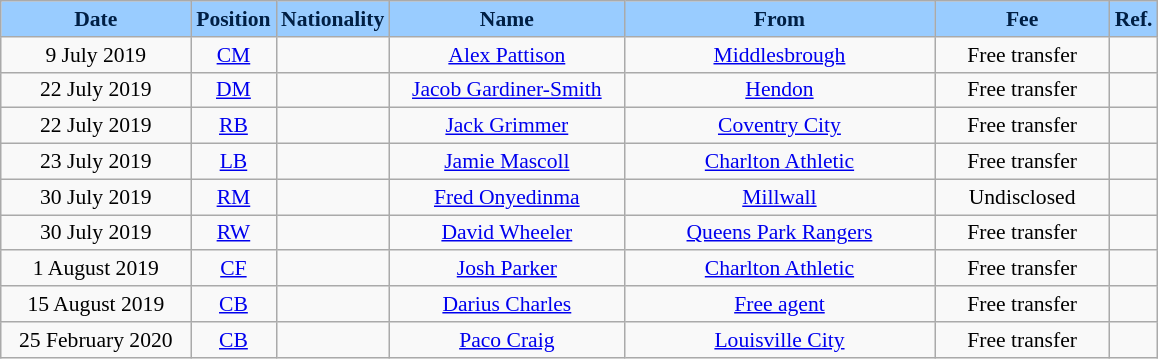<table class="wikitable"  style="text-align:center; font-size:90%; ">
<tr>
<th style="background:#99ccff; color:#001f44; width:120px;">Date</th>
<th style="background:#99ccff; color:#001f44; width:50px;">Position</th>
<th style="background:#99ccff; color:#001f44; width:50px;">Nationality</th>
<th style="background:#99ccff; color:#001f44; width:150px;">Name</th>
<th style="background:#99ccff; color:#001f44; width:200px;">From</th>
<th style="background:#99ccff; color:#001f44; width:110px;">Fee</th>
<th style="background:#99ccff; color:#001f44; width:25px;">Ref.</th>
</tr>
<tr>
<td>9 July 2019</td>
<td><a href='#'>CM</a></td>
<td></td>
<td><a href='#'>Alex Pattison</a></td>
<td> <a href='#'>Middlesbrough</a></td>
<td>Free transfer</td>
<td></td>
</tr>
<tr>
<td>22 July 2019</td>
<td><a href='#'>DM</a></td>
<td></td>
<td><a href='#'>Jacob Gardiner-Smith</a></td>
<td> <a href='#'>Hendon</a></td>
<td>Free transfer</td>
<td></td>
</tr>
<tr>
<td>22 July 2019</td>
<td><a href='#'>RB</a></td>
<td></td>
<td><a href='#'>Jack Grimmer</a></td>
<td> <a href='#'>Coventry City</a></td>
<td>Free transfer</td>
<td></td>
</tr>
<tr>
<td>23 July 2019</td>
<td><a href='#'>LB</a></td>
<td></td>
<td><a href='#'>Jamie Mascoll</a></td>
<td> <a href='#'>Charlton Athletic</a></td>
<td>Free transfer</td>
<td></td>
</tr>
<tr>
<td>30 July 2019</td>
<td><a href='#'>RM</a></td>
<td></td>
<td><a href='#'>Fred Onyedinma</a></td>
<td> <a href='#'>Millwall</a></td>
<td>Undisclosed</td>
<td></td>
</tr>
<tr>
<td>30 July 2019</td>
<td><a href='#'>RW</a></td>
<td></td>
<td><a href='#'>David Wheeler</a></td>
<td> <a href='#'>Queens Park Rangers</a></td>
<td>Free transfer</td>
<td></td>
</tr>
<tr>
<td>1 August 2019</td>
<td><a href='#'>CF</a></td>
<td></td>
<td><a href='#'>Josh Parker</a></td>
<td> <a href='#'>Charlton Athletic</a></td>
<td>Free transfer</td>
<td></td>
</tr>
<tr>
<td>15 August 2019</td>
<td><a href='#'>CB</a></td>
<td></td>
<td><a href='#'>Darius Charles</a></td>
<td><a href='#'>Free agent</a></td>
<td>Free transfer</td>
<td></td>
</tr>
<tr>
<td>25 February 2020</td>
<td><a href='#'>CB</a></td>
<td></td>
<td><a href='#'>Paco Craig</a></td>
<td> <a href='#'>Louisville City</a></td>
<td>Free transfer</td>
<td></td>
</tr>
</table>
